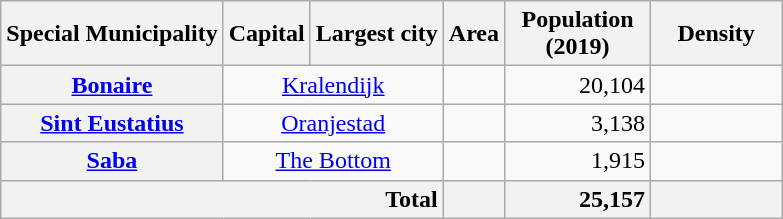<table class="sortable wikitable plainrowheaders" style="text-align:left;">
<tr>
<th scope="col" class="unsortable">Special Municipality</th>
<th scope="col">Capital</th>
<th scope="col">Largest city</th>
<th scope="col">Area</th>
<th style="width:90px;">Population<br>(2019)</th>
<th style="width:80px;">Density</th>
</tr>
<tr>
<th scope="row"><a href='#'>Bonaire</a></th>
<td colspan="2" style="text-align:center;"><a href='#'>Kralendijk</a></td>
<td style="text-align:right"></td>
<td style="text-align:right">20,104</td>
<td style="text-align:right"></td>
</tr>
<tr>
<th scope="row"><a href='#'>Sint Eustatius</a></th>
<td colspan="2" style="text-align:center;"><a href='#'>Oranjestad</a></td>
<td style="text-align:right"></td>
<td style="text-align:right">3,138</td>
<td style="text-align:right"></td>
</tr>
<tr>
<th scope="row"><a href='#'>Saba</a></th>
<td colspan="2" style="text-align:center;"><a href='#'>The Bottom</a></td>
<td style="text-align:right"></td>
<td style="text-align:right">1,915</td>
<td style="text-align:right"></td>
</tr>
<tr class="sortbottom">
<th colspan="3" style="text-align:right;">Total</th>
<th style="text-align:right;"></th>
<th style="text-align:right;">25,157</th>
<th style="text-align:right;"></th>
</tr>
</table>
